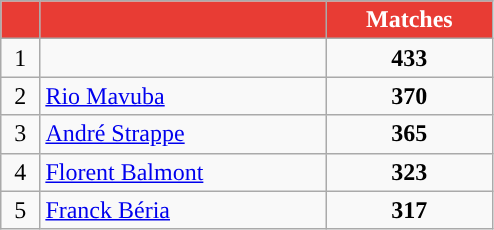<table class="wikitable" style="text-align: center; width:26%">
<tr>
<th style="background:#E83C34; color:#FFFFFF; "></th>
<th style="background:#E83C34; color:#FFFFFF; "></th>
<th style="background:#E83C34; color:#FFFFFF; ">Matches</th>
</tr>
<tr>
<td>1</td>
<td align=left></td>
<td><strong>433</strong></td>
</tr>
<tr>
<td>2</td>
<td align=left> <a href='#'>Rio Mavuba</a></td>
<td><strong>370</strong></td>
</tr>
<tr>
<td>3</td>
<td align=left> <a href='#'>André Strappe</a></td>
<td><strong>365</strong></td>
</tr>
<tr>
<td>4</td>
<td align=left> <a href='#'>Florent Balmont</a></td>
<td><strong>323</strong></td>
</tr>
<tr>
<td>5</td>
<td align=left> <a href='#'>Franck Béria</a></td>
<td><strong>317</strong></td>
</tr>
</table>
